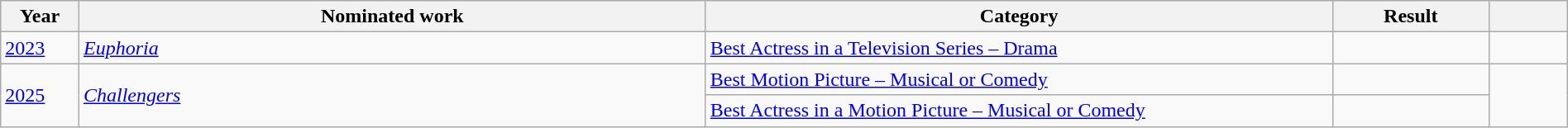<table class="wikitable plainrowheaders" style="width:100%;">
<tr>
<th scope="col" style="width:5%;">Year</th>
<th scope="col" style="width:40%;">Nominated work</th>
<th scope="col" style="width:40%;">Category</th>
<th scope="col" style="width:10%;">Result</th>
<th scope="col" style="width:5%;"></th>
</tr>
<tr>
<td><a href='#'>2023</a></td>
<td><em><a href='#'>Euphoria</a></em></td>
<td><a href='#'>Best Actress in a Television Series – Drama</a></td>
<td></td>
<td style="text-align:center;"></td>
</tr>
<tr>
<td rowspan="2"><a href='#'>2025</a></td>
<td rowspan="2"><em><a href='#'>Challengers</a></em></td>
<td><a href='#'>Best Motion Picture – Musical or Comedy</a></td>
<td></td>
<td style="text-align:center;" rowspan="2"></td>
</tr>
<tr>
<td><a href='#'>Best Actress in a Motion Picture – Musical or Comedy</a></td>
<td></td>
</tr>
</table>
